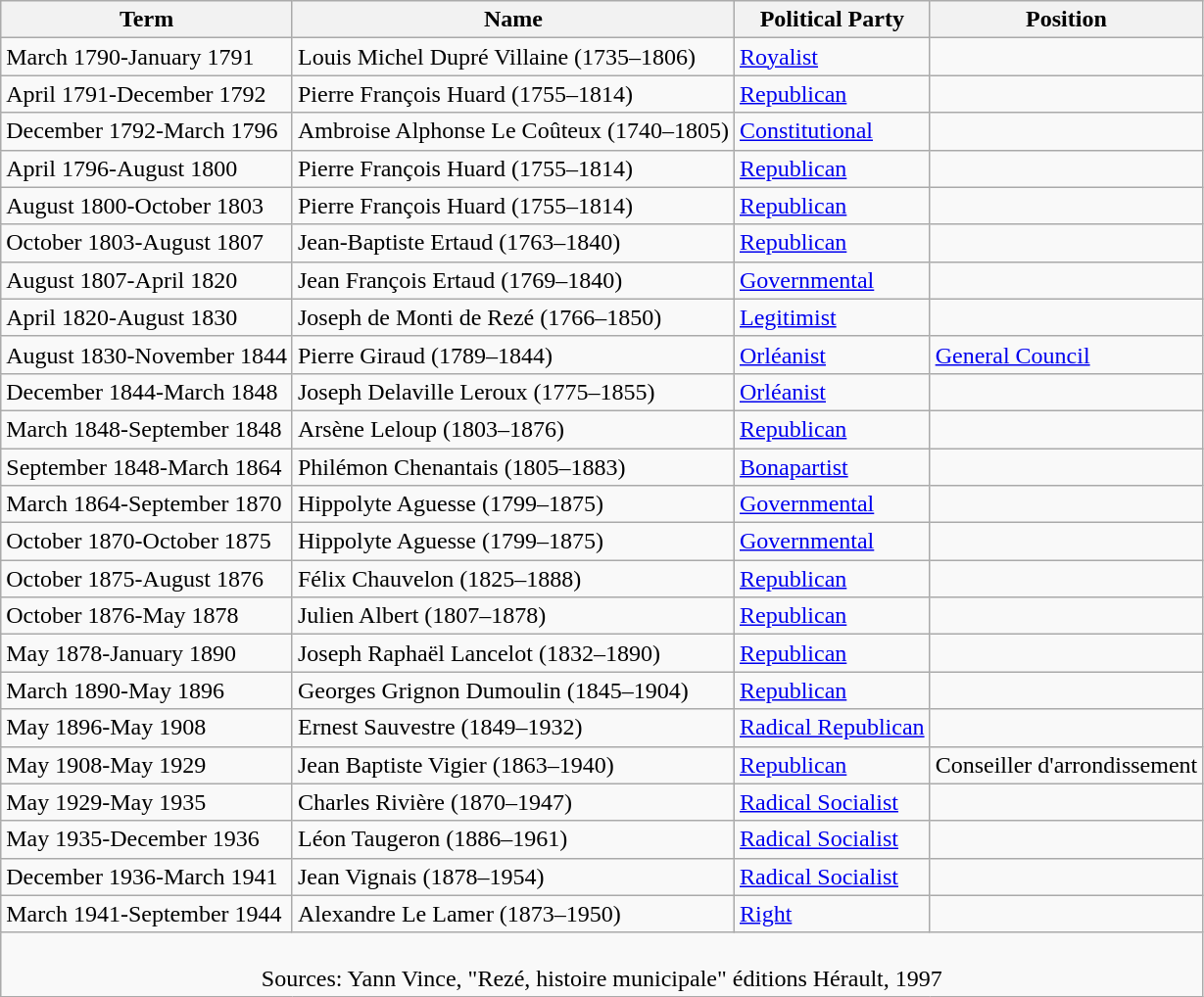<table class="wikitable collapsible collapsed">
<tr>
<th>Term</th>
<th>Name</th>
<th>Political Party</th>
<th>Position</th>
</tr>
<tr>
<td>March 1790-January 1791</td>
<td>Louis Michel Dupré Villaine (1735–1806)</td>
<td><a href='#'>Royalist</a></td>
<td></td>
</tr>
<tr>
<td>April 1791-December 1792</td>
<td>Pierre François Huard (1755–1814)</td>
<td><a href='#'>Republican</a></td>
<td></td>
</tr>
<tr>
<td>December 1792-March 1796</td>
<td>Ambroise Alphonse Le Coûteux  (1740–1805)</td>
<td><a href='#'>Constitutional</a></td>
<td></td>
</tr>
<tr>
<td>April 1796-August 1800</td>
<td>Pierre François Huard (1755–1814)</td>
<td><a href='#'>Republican</a></td>
<td></td>
</tr>
<tr>
<td>August 1800-October 1803</td>
<td>Pierre François Huard (1755–1814)</td>
<td><a href='#'>Republican</a></td>
<td></td>
</tr>
<tr>
<td>October 1803-August 1807</td>
<td>Jean-Baptiste Ertaud (1763–1840)</td>
<td><a href='#'>Republican</a></td>
<td></td>
</tr>
<tr>
<td>August 1807-April 1820</td>
<td>Jean François Ertaud (1769–1840)</td>
<td><a href='#'>Governmental</a></td>
<td></td>
</tr>
<tr>
<td>April 1820-August 1830</td>
<td>Joseph de Monti de Rezé (1766–1850)</td>
<td><a href='#'>Legitimist</a></td>
<td></td>
</tr>
<tr>
<td>August 1830-November 1844</td>
<td>Pierre Giraud (1789–1844)</td>
<td><a href='#'>Orléanist</a></td>
<td><a href='#'>General Council</a></td>
</tr>
<tr>
<td>December 1844-March 1848</td>
<td>Joseph Delaville Leroux (1775–1855)</td>
<td><a href='#'>Orléanist</a></td>
<td></td>
</tr>
<tr>
<td>March 1848-September 1848</td>
<td>Arsène Leloup (1803–1876)</td>
<td><a href='#'>Republican</a></td>
<td></td>
</tr>
<tr>
<td>September 1848-March 1864</td>
<td>Philémon Chenantais (1805–1883)</td>
<td><a href='#'>Bonapartist</a></td>
<td></td>
</tr>
<tr>
<td>March 1864-September 1870</td>
<td>Hippolyte Aguesse (1799–1875)</td>
<td><a href='#'>Governmental</a></td>
<td></td>
</tr>
<tr>
<td>October 1870-October 1875</td>
<td>Hippolyte Aguesse (1799–1875)</td>
<td><a href='#'>Governmental</a></td>
<td></td>
</tr>
<tr>
<td>October 1875-August 1876</td>
<td>Félix Chauvelon (1825–1888)</td>
<td><a href='#'>Republican</a></td>
<td></td>
</tr>
<tr>
<td>October 1876-May 1878</td>
<td>Julien Albert (1807–1878)</td>
<td><a href='#'>Republican</a></td>
<td></td>
</tr>
<tr>
<td>May 1878-January 1890</td>
<td>Joseph Raphaël Lancelot (1832–1890)</td>
<td><a href='#'>Republican</a></td>
<td></td>
</tr>
<tr>
<td>March 1890-May 1896</td>
<td>Georges Grignon Dumoulin (1845–1904)</td>
<td><a href='#'>Republican</a></td>
<td></td>
</tr>
<tr>
<td>May 1896-May 1908</td>
<td>Ernest Sauvestre (1849–1932)</td>
<td><a href='#'>Radical Republican</a></td>
<td></td>
</tr>
<tr>
<td>May 1908-May 1929</td>
<td>Jean Baptiste Vigier (1863–1940)</td>
<td><a href='#'>Republican</a></td>
<td>Conseiller d'arrondissement</td>
</tr>
<tr>
<td>May 1929-May 1935</td>
<td>Charles Rivière (1870–1947)</td>
<td><a href='#'>Radical Socialist</a></td>
<td></td>
</tr>
<tr>
<td>May 1935-December 1936</td>
<td>Léon Taugeron (1886–1961)</td>
<td><a href='#'>Radical Socialist</a></td>
<td></td>
</tr>
<tr>
<td>December 1936-March 1941</td>
<td>Jean Vignais (1878–1954)</td>
<td><a href='#'>Radical Socialist</a></td>
<td></td>
</tr>
<tr>
<td>March 1941-September 1944</td>
<td>Alexandre Le Lamer (1873–1950)</td>
<td><a href='#'>Right</a></td>
<td></td>
</tr>
<tr>
<td align="center" colspan="4"><br>Sources: Yann Vince, "Rezé, histoire municipale" éditions Hérault, 1997</td>
</tr>
</table>
